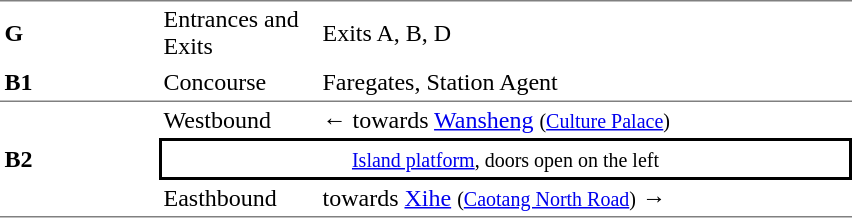<table cellspacing=0 cellpadding=3>
<tr>
<td style="border-top:solid 1px gray;border-bottom:solid 0px gray;" width=100><strong>G</strong></td>
<td style="border-top:solid 1px gray;border-bottom:solid 0px gray;" width=100>Entrances and Exits</td>
<td style="border-top:solid 1px gray;border-bottom:solid 0px gray;" width=350>Exits A, B, D</td>
</tr>
<tr>
<td style="border-bottom:solid 1px gray;"><strong>B1</strong></td>
<td style="border-bottom:solid 1px gray;">Concourse</td>
<td style="border-bottom:solid 1px gray;">Faregates, Station Agent</td>
</tr>
<tr>
<td style="border-top:solid 0px gray;border-bottom:solid 1px gray;" rowspan=3><strong>B2</strong></td>
<td>Westbound</td>
<td>←  towards <a href='#'>Wansheng</a> <small>(<a href='#'>Culture Palace</a>)</small></td>
</tr>
<tr>
<td style="border-right:solid 2px black;border-left:solid 2px black;border-top:solid 2px black;border-bottom:solid 2px black;text-align:center;" colspan=2><small><a href='#'>Island platform</a>, doors open on the left</small></td>
</tr>
<tr>
<td style="border-bottom:solid 1px gray;">Easthbound</td>
<td style="border-bottom:solid 1px gray;">  towards <a href='#'>Xihe</a> <small>(<a href='#'>Caotang North Road</a>)</small> →</td>
</tr>
</table>
